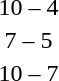<table style="text-align:center">
<tr>
<th width=200></th>
<th width=100></th>
<th width=200></th>
</tr>
<tr>
<td align=right><strong></strong></td>
<td>10 – 4</td>
<td align=left></td>
</tr>
<tr>
<td align=right><strong></strong></td>
<td>7 – 5</td>
<td align=left></td>
</tr>
<tr>
<td align=right><strong></strong></td>
<td>10 – 7</td>
<td align=left></td>
</tr>
</table>
